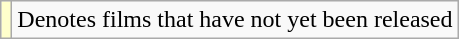<table class="wikitable">
<tr>
<td style="background:#ffc;"></td>
<td>Denotes films that have not yet been released</td>
</tr>
</table>
